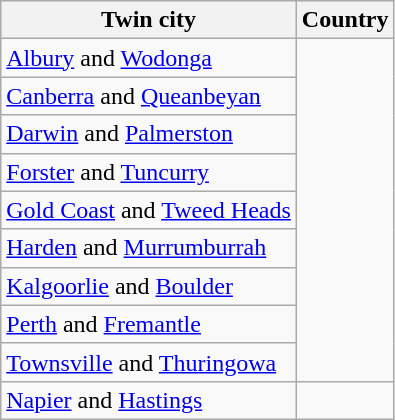<table class="wikitable sortable">
<tr>
<th>Twin city</th>
<th>Country</th>
</tr>
<tr>
<td><a href='#'>Albury</a> and <a href='#'>Wodonga</a></td>
<td rowspan="9"></td>
</tr>
<tr>
<td><a href='#'>Canberra</a> and <a href='#'>Queanbeyan</a></td>
</tr>
<tr>
<td><a href='#'>Darwin</a> and <a href='#'>Palmerston</a></td>
</tr>
<tr>
<td><a href='#'>Forster</a> and <a href='#'>Tuncurry</a></td>
</tr>
<tr>
<td><a href='#'>Gold Coast</a> and <a href='#'>Tweed Heads</a></td>
</tr>
<tr>
<td><a href='#'>Harden</a> and <a href='#'>Murrumburrah</a></td>
</tr>
<tr>
<td><a href='#'>Kalgoorlie</a> and <a href='#'>Boulder</a></td>
</tr>
<tr>
<td><a href='#'>Perth</a> and <a href='#'>Fremantle</a></td>
</tr>
<tr>
<td><a href='#'>Townsville</a> and <a href='#'>Thuringowa</a></td>
</tr>
<tr>
<td><a href='#'>Napier</a> and <a href='#'>Hastings</a></td>
<td></td>
</tr>
</table>
